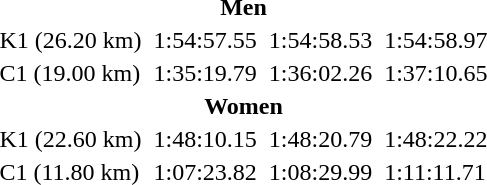<table>
<tr>
<th colspan=7>Men</th>
</tr>
<tr>
<td>K1 (26.20 km)</td>
<td></td>
<td>1:54:57.55</td>
<td></td>
<td>1:54:58.53</td>
<td></td>
<td>1:54:58.97</td>
</tr>
<tr>
<td>C1 (19.00 km)</td>
<td></td>
<td>1:35:19.79</td>
<td></td>
<td>1:36:02.26</td>
<td></td>
<td>1:37:10.65</td>
</tr>
<tr>
<th colspan=7>Women</th>
</tr>
<tr>
<td>K1 (22.60 km)</td>
<td></td>
<td>1:48:10.15</td>
<td></td>
<td>1:48:20.79</td>
<td></td>
<td>1:48:22.22</td>
</tr>
<tr>
<td>C1 (11.80 km)</td>
<td></td>
<td>1:07:23.82</td>
<td></td>
<td>1:08:29.99</td>
<td></td>
<td>1:11:11.71</td>
</tr>
</table>
